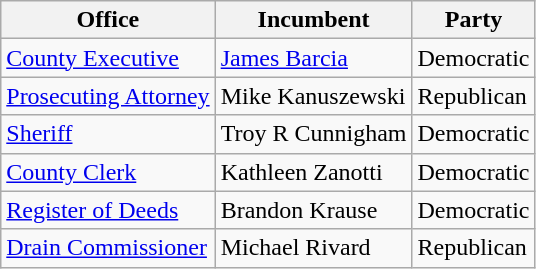<table class=wikitable>
<tr>
<th><strong>Office</strong></th>
<th>Incumbent</th>
<th>Party</th>
</tr>
<tr>
<td><a href='#'>County Executive</a></td>
<td><a href='#'>James Barcia</a></td>
<td>Democratic</td>
</tr>
<tr>
<td><a href='#'>Prosecuting Attorney</a></td>
<td>Mike Kanuszewski</td>
<td>Republican</td>
</tr>
<tr>
<td><a href='#'>Sheriff</a></td>
<td>Troy R Cunnigham</td>
<td>Democratic</td>
</tr>
<tr>
<td><a href='#'>County Clerk</a></td>
<td>Kathleen Zanotti</td>
<td>Democratic</td>
</tr>
<tr>
<td><a href='#'>Register of Deeds</a></td>
<td>Brandon Krause</td>
<td>Democratic</td>
</tr>
<tr>
<td><a href='#'>Drain Commissioner</a></td>
<td>Michael Rivard</td>
<td>Republican</td>
</tr>
</table>
